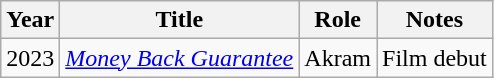<table class="wikitable">
<tr>
<th>Year</th>
<th>Title</th>
<th>Role</th>
<th>Notes</th>
</tr>
<tr>
<td>2023</td>
<td><em><a href='#'>Money Back Guarantee</a></em></td>
<td>Akram</td>
<td>Film debut</td>
</tr>
</table>
